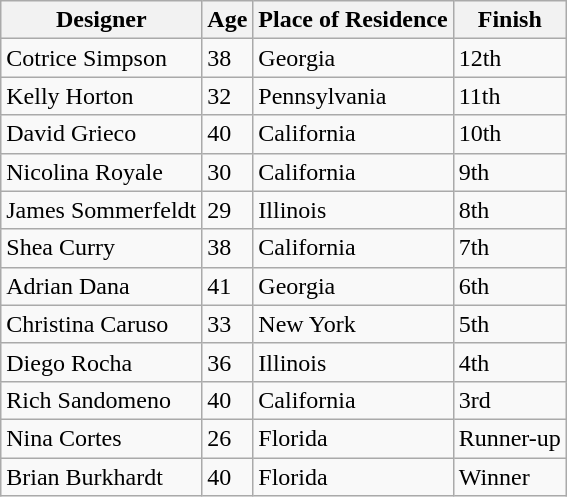<table class="wikitable sortable">
<tr>
<th>Designer</th>
<th>Age</th>
<th>Place of Residence</th>
<th>Finish</th>
</tr>
<tr>
<td>Cotrice Simpson</td>
<td>38</td>
<td>Georgia</td>
<td>12th</td>
</tr>
<tr>
<td>Kelly Horton</td>
<td>32</td>
<td>Pennsylvania</td>
<td>11th</td>
</tr>
<tr>
<td>David Grieco</td>
<td>40</td>
<td>California</td>
<td>10th</td>
</tr>
<tr>
<td>Nicolina Royale</td>
<td>30</td>
<td>California</td>
<td>9th</td>
</tr>
<tr>
<td>James Sommerfeldt</td>
<td>29</td>
<td>Illinois</td>
<td>8th</td>
</tr>
<tr>
<td>Shea Curry</td>
<td>38</td>
<td>California</td>
<td>7th</td>
</tr>
<tr>
<td>Adrian Dana</td>
<td>41</td>
<td>Georgia</td>
<td>6th</td>
</tr>
<tr>
<td>Christina Caruso</td>
<td>33</td>
<td>New York</td>
<td>5th</td>
</tr>
<tr>
<td>Diego Rocha</td>
<td>36</td>
<td>Illinois</td>
<td>4th</td>
</tr>
<tr>
<td>Rich Sandomeno</td>
<td>40</td>
<td>California</td>
<td>3rd</td>
</tr>
<tr>
<td>Nina Cortes</td>
<td>26</td>
<td>Florida</td>
<td>Runner-up</td>
</tr>
<tr>
<td>Brian Burkhardt</td>
<td>40</td>
<td>Florida</td>
<td>Winner</td>
</tr>
</table>
